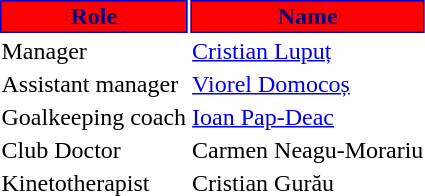<table class="toccolours">
<tr>
<th style="background:#FF0000;color:#000080;border:1px solid #0000CD;">Role</th>
<th style="background:#FF0000;color:#000080;border:1px solid #0000CD;">Name</th>
</tr>
<tr>
<td>Manager</td>
<td> <a href='#'>Cristian Lupuț</a></td>
</tr>
<tr>
<td>Assistant manager</td>
<td> <a href='#'>Viorel Domocoș</a></td>
</tr>
<tr>
<td>Goalkeeping coach</td>
<td> <a href='#'>Ioan Pap-Deac</a></td>
</tr>
<tr>
<td>Club Doctor</td>
<td> Carmen Neagu-Morariu</td>
</tr>
<tr>
<td>Kinetotherapist</td>
<td> Cristian Gurău</td>
</tr>
</table>
